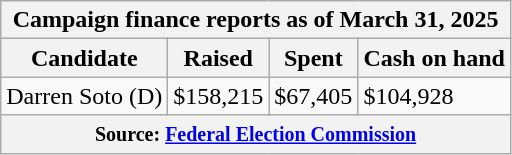<table class="wikitable sortable">
<tr>
<th colspan=4>Campaign finance reports as of March 31, 2025</th>
</tr>
<tr style="text-align:center;">
<th>Candidate</th>
<th>Raised</th>
<th>Spent</th>
<th>Cash on hand</th>
</tr>
<tr>
<td>Darren Soto (D)</td>
<td>$158,215</td>
<td>$67,405</td>
<td>$104,928</td>
</tr>
<tr>
<th colspan="4"><small>Source: <a href='#'>Federal Election Commission</a></small></th>
</tr>
</table>
